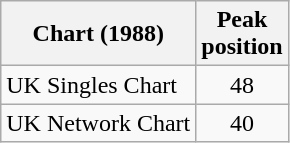<table class="wikitable sortable">
<tr>
<th>Chart (1988)</th>
<th>Peak<br>position</th>
</tr>
<tr>
<td align="left">UK Singles Chart</td>
<td style="text-align:center;">48</td>
</tr>
<tr>
<td align="left">UK Network Chart</td>
<td style="text-align:center;">40</td>
</tr>
</table>
